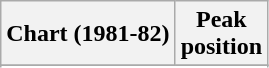<table class="wikitable sortable plainrowheaders" style="text-align:center">
<tr>
<th scope="col">Chart (1981-82)</th>
<th scope="col">Peak<br>position</th>
</tr>
<tr>
</tr>
<tr>
</tr>
<tr>
</tr>
</table>
